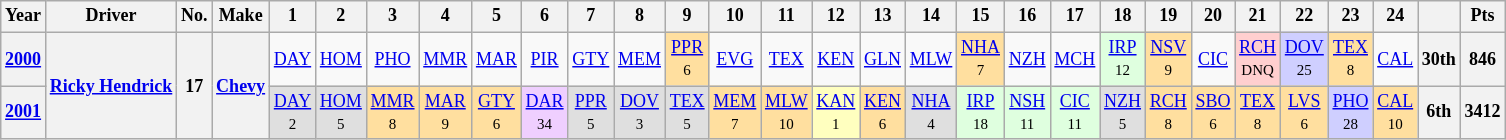<table class="wikitable" style="text-align:center; font-size:75%">
<tr>
<th>Year</th>
<th>Driver</th>
<th>No.</th>
<th>Make</th>
<th>1</th>
<th>2</th>
<th>3</th>
<th>4</th>
<th>5</th>
<th>6</th>
<th>7</th>
<th>8</th>
<th>9</th>
<th>10</th>
<th>11</th>
<th>12</th>
<th>13</th>
<th>14</th>
<th>15</th>
<th>16</th>
<th>17</th>
<th>18</th>
<th>19</th>
<th>20</th>
<th>21</th>
<th>22</th>
<th>23</th>
<th>24</th>
<th></th>
<th>Pts</th>
</tr>
<tr>
<th><a href='#'>2000</a></th>
<th rowspan=2><a href='#'>Ricky Hendrick</a></th>
<th rowspan=2>17</th>
<th rowspan=2><a href='#'>Chevy</a></th>
<td><a href='#'>DAY</a></td>
<td><a href='#'>HOM</a></td>
<td><a href='#'>PHO</a></td>
<td><a href='#'>MMR</a></td>
<td><a href='#'>MAR</a></td>
<td><a href='#'>PIR</a></td>
<td><a href='#'>GTY</a></td>
<td><a href='#'>MEM</a></td>
<td style="background:#FFDF9F;"><a href='#'>PPR</a><br><small>6</small></td>
<td><a href='#'>EVG</a></td>
<td><a href='#'>TEX</a></td>
<td><a href='#'>KEN</a></td>
<td><a href='#'>GLN</a></td>
<td><a href='#'>MLW</a></td>
<td style="background:#FFDF9F;"><a href='#'>NHA</a><br><small>7</small></td>
<td><a href='#'>NZH</a></td>
<td><a href='#'>MCH</a></td>
<td style="background:#DFFFDF;"><a href='#'>IRP</a><br><small>12</small></td>
<td style="background:#FFDF9F;"><a href='#'>NSV</a><br><small>9</small></td>
<td><a href='#'>CIC</a></td>
<td style="background:#FFCFCF;"><a href='#'>RCH</a><br><small>DNQ</small></td>
<td style="background:#CFCFFF;"><a href='#'>DOV</a><br><small>25</small></td>
<td style="background:#FFDF9F;"><a href='#'>TEX</a><br><small>8</small></td>
<td><a href='#'>CAL</a></td>
<th>30th</th>
<th>846</th>
</tr>
<tr>
<th><a href='#'>2001</a></th>
<td style="background:#DFDFDF;"><a href='#'>DAY</a><br><small>2</small></td>
<td style="background:#DFDFDF;"><a href='#'>HOM</a><br><small>5</small></td>
<td style="background:#FFDF9F;"><a href='#'>MMR</a><br><small>8</small></td>
<td style="background:#FFDF9F;"><a href='#'>MAR</a><br><small>9</small></td>
<td style="background:#FFDF9F;"><a href='#'>GTY</a><br><small>6</small></td>
<td style="background:#EFCFFF;"><a href='#'>DAR</a><br><small>34</small></td>
<td style="background:#DFDFDF;"><a href='#'>PPR</a><br><small>5</small></td>
<td style="background:#DFDFDF;"><a href='#'>DOV</a><br><small>3</small></td>
<td style="background:#DFDFDF;"><a href='#'>TEX</a><br><small>5</small></td>
<td style="background:#FFDF9F;"><a href='#'>MEM</a><br><small>7</small></td>
<td style="background:#FFDF9F;"><a href='#'>MLW</a><br><small>10</small></td>
<td style="background:#FFFFBF;"><a href='#'>KAN</a><br><small>1</small></td>
<td style="background:#FFDF9F;"><a href='#'>KEN</a><br><small>6</small></td>
<td style="background:#DFDFDF;"><a href='#'>NHA</a><br><small>4</small></td>
<td style="background:#DFFFDF;"><a href='#'>IRP</a><br><small>18</small></td>
<td style="background:#DFFFDF;"><a href='#'>NSH</a><br><small>11</small></td>
<td style="background:#DFFFDF;"><a href='#'>CIC</a><br><small>11</small></td>
<td style="background:#DFDFDF;"><a href='#'>NZH</a><br><small>5</small></td>
<td style="background:#FFDF9F;"><a href='#'>RCH</a><br><small>8</small></td>
<td style="background:#FFDF9F;"><a href='#'>SBO</a><br><small>6</small></td>
<td style="background:#FFDF9F;"><a href='#'>TEX</a><br><small>8</small></td>
<td style="background:#FFDF9F;"><a href='#'>LVS</a><br><small>6</small></td>
<td style="background:#CFCFFF;"><a href='#'>PHO</a><br><small>28</small></td>
<td style="background:#FFDF9F;"><a href='#'>CAL</a><br><small>10</small></td>
<th>6th</th>
<th>3412</th>
</tr>
</table>
